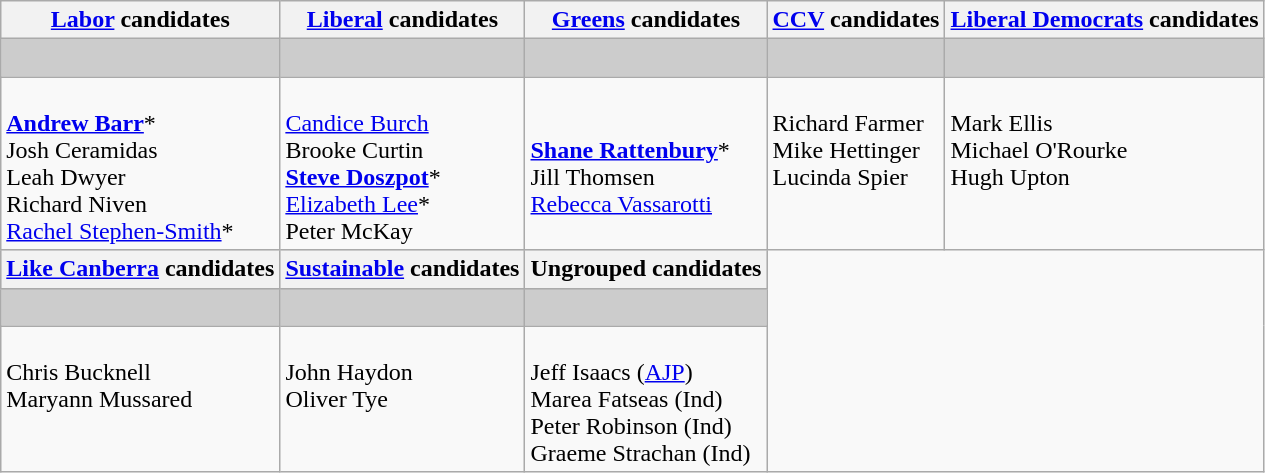<table class="wikitable">
<tr>
<th><a href='#'>Labor</a> candidates</th>
<th><a href='#'>Liberal</a> candidates</th>
<th><a href='#'>Greens</a> candidates</th>
<th><a href='#'>CCV</a> candidates</th>
<th><a href='#'>Liberal Democrats</a> candidates</th>
</tr>
<tr bgcolor="#cccccc">
<td></td>
<td></td>
<td></td>
<td bgcolor=></td>
<td> </td>
</tr>
<tr>
<td><br><strong><a href='#'>Andrew Barr</a></strong>*<br>
Josh Ceramidas<br>
Leah Dwyer<br>
Richard Niven<br>
<a href='#'>Rachel Stephen-Smith</a>*</td>
<td><br><a href='#'>Candice Burch</a><br>
Brooke Curtin<br>
<strong><a href='#'>Steve Doszpot</a></strong>*<br>
<a href='#'>Elizabeth Lee</a>*<br>
Peter McKay</td>
<td><br><strong><a href='#'>Shane Rattenbury</a></strong>*<br>
Jill Thomsen<br>
<a href='#'>Rebecca Vassarotti</a></td>
<td valign=top><br>Richard Farmer<br>
Mike Hettinger<br>
Lucinda Spier</td>
<td valign=top><br>Mark Ellis<br>
Michael O'Rourke<br>
Hugh Upton</td>
</tr>
<tr bgcolor="#cccccc">
<th><a href='#'>Like Canberra</a> candidates</th>
<th><a href='#'>Sustainable</a> candidates</th>
<th>Ungrouped candidates</th>
</tr>
<tr bgcolor="#cccccc">
<td bgcolor=></td>
<td></td>
<td> </td>
</tr>
<tr>
<td valign=top><br>Chris Bucknell<br>
Maryann Mussared</td>
<td valign=top><br>John Haydon<br>
Oliver Tye</td>
<td valign=top><br>Jeff Isaacs (<a href='#'>AJP</a>)<br>
Marea Fatseas (Ind)<br>
Peter Robinson (Ind)<br>
Graeme Strachan (Ind)</td>
</tr>
</table>
